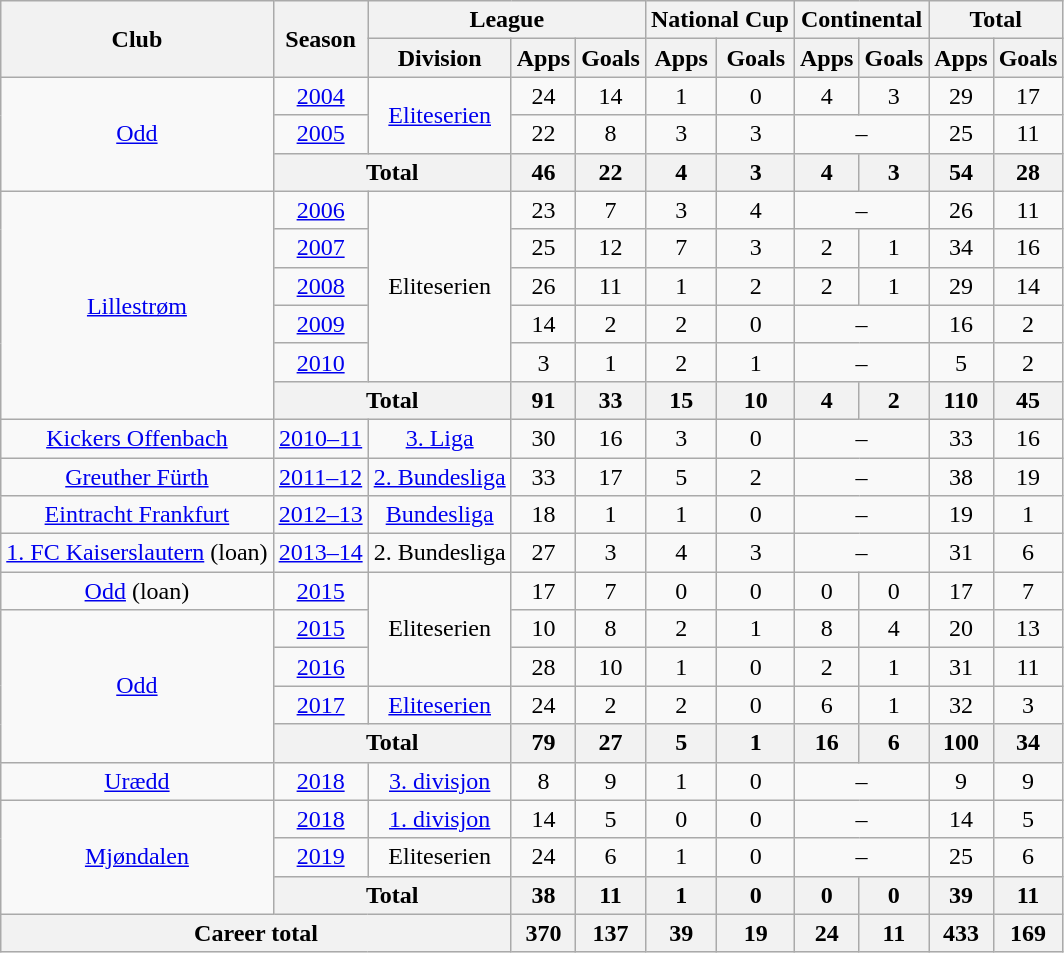<table class="wikitable" style="text-align:center">
<tr>
<th rowspan="2">Club</th>
<th rowspan="2">Season</th>
<th colspan="3">League</th>
<th colspan="2">National Cup</th>
<th colspan="2">Continental</th>
<th colspan="2">Total</th>
</tr>
<tr>
<th>Division</th>
<th>Apps</th>
<th>Goals</th>
<th>Apps</th>
<th>Goals</th>
<th>Apps</th>
<th>Goals</th>
<th>Apps</th>
<th>Goals</th>
</tr>
<tr>
<td rowspan="3"><a href='#'>Odd</a></td>
<td><a href='#'>2004</a></td>
<td rowspan="2"><a href='#'>Eliteserien</a></td>
<td>24</td>
<td>14</td>
<td>1</td>
<td>0</td>
<td>4</td>
<td>3</td>
<td>29</td>
<td>17</td>
</tr>
<tr>
<td><a href='#'>2005</a></td>
<td>22</td>
<td>8</td>
<td>3</td>
<td>3</td>
<td colspan="2">–</td>
<td>25</td>
<td>11</td>
</tr>
<tr>
<th colspan="2">Total</th>
<th>46</th>
<th>22</th>
<th>4</th>
<th>3</th>
<th>4</th>
<th>3</th>
<th>54</th>
<th>28</th>
</tr>
<tr>
<td rowspan="6"><a href='#'>Lillestrøm</a></td>
<td><a href='#'>2006</a></td>
<td rowspan="5">Eliteserien</td>
<td>23</td>
<td>7</td>
<td>3</td>
<td>4</td>
<td colspan="2">–</td>
<td>26</td>
<td>11</td>
</tr>
<tr>
<td><a href='#'>2007</a></td>
<td>25</td>
<td>12</td>
<td>7</td>
<td>3</td>
<td>2</td>
<td>1</td>
<td>34</td>
<td>16</td>
</tr>
<tr>
<td><a href='#'>2008</a></td>
<td>26</td>
<td>11</td>
<td>1</td>
<td>2</td>
<td>2</td>
<td>1</td>
<td>29</td>
<td>14</td>
</tr>
<tr>
<td><a href='#'>2009</a></td>
<td>14</td>
<td>2</td>
<td>2</td>
<td>0</td>
<td colspan="2">–</td>
<td>16</td>
<td>2</td>
</tr>
<tr>
<td><a href='#'>2010</a></td>
<td>3</td>
<td>1</td>
<td>2</td>
<td>1</td>
<td colspan="2">–</td>
<td>5</td>
<td>2</td>
</tr>
<tr>
<th colspan="2">Total</th>
<th>91</th>
<th>33</th>
<th>15</th>
<th>10</th>
<th>4</th>
<th>2</th>
<th>110</th>
<th>45</th>
</tr>
<tr>
<td><a href='#'>Kickers Offenbach</a></td>
<td><a href='#'>2010–11</a></td>
<td><a href='#'>3. Liga</a></td>
<td>30</td>
<td>16</td>
<td>3</td>
<td>0</td>
<td colspan="2">–</td>
<td>33</td>
<td>16</td>
</tr>
<tr>
<td><a href='#'>Greuther Fürth</a></td>
<td><a href='#'>2011–12</a></td>
<td><a href='#'>2. Bundesliga</a></td>
<td>33</td>
<td>17</td>
<td>5</td>
<td>2</td>
<td colspan="2">–</td>
<td>38</td>
<td>19</td>
</tr>
<tr>
<td><a href='#'>Eintracht Frankfurt</a></td>
<td><a href='#'>2012–13</a></td>
<td><a href='#'>Bundesliga</a></td>
<td>18</td>
<td>1</td>
<td>1</td>
<td>0</td>
<td colspan="2">–</td>
<td>19</td>
<td>1</td>
</tr>
<tr>
<td><a href='#'>1. FC Kaiserslautern</a> (loan)</td>
<td><a href='#'>2013–14</a></td>
<td>2. Bundesliga</td>
<td>27</td>
<td>3</td>
<td>4</td>
<td>3</td>
<td colspan="2">–</td>
<td>31</td>
<td>6</td>
</tr>
<tr>
<td><a href='#'>Odd</a> (loan)</td>
<td><a href='#'>2015</a></td>
<td rowspan="3">Eliteserien</td>
<td>17</td>
<td>7</td>
<td>0</td>
<td>0</td>
<td>0</td>
<td>0</td>
<td>17</td>
<td>7</td>
</tr>
<tr>
<td rowspan="4"><a href='#'>Odd</a></td>
<td><a href='#'>2015</a></td>
<td>10</td>
<td>8</td>
<td>2</td>
<td>1</td>
<td>8</td>
<td>4</td>
<td>20</td>
<td>13</td>
</tr>
<tr>
<td><a href='#'>2016</a></td>
<td>28</td>
<td>10</td>
<td>1</td>
<td>0</td>
<td>2</td>
<td>1</td>
<td>31</td>
<td>11</td>
</tr>
<tr>
<td><a href='#'>2017</a></td>
<td><a href='#'>Eliteserien</a></td>
<td>24</td>
<td>2</td>
<td>2</td>
<td>0</td>
<td>6</td>
<td>1</td>
<td>32</td>
<td>3</td>
</tr>
<tr>
<th colspan="2">Total</th>
<th>79</th>
<th>27</th>
<th>5</th>
<th>1</th>
<th>16</th>
<th>6</th>
<th>100</th>
<th>34</th>
</tr>
<tr>
<td><a href='#'>Urædd</a></td>
<td><a href='#'>2018</a></td>
<td><a href='#'>3. divisjon</a></td>
<td>8</td>
<td>9</td>
<td>1</td>
<td>0</td>
<td colspan="2">–</td>
<td>9</td>
<td>9</td>
</tr>
<tr>
<td rowspan="3"><a href='#'>Mjøndalen</a></td>
<td><a href='#'>2018</a></td>
<td><a href='#'>1. divisjon</a></td>
<td>14</td>
<td>5</td>
<td>0</td>
<td>0</td>
<td colspan="2">–</td>
<td>14</td>
<td>5</td>
</tr>
<tr>
<td><a href='#'>2019</a></td>
<td>Eliteserien</td>
<td>24</td>
<td>6</td>
<td>1</td>
<td>0</td>
<td colspan="2">–</td>
<td>25</td>
<td>6</td>
</tr>
<tr>
<th colspan="2">Total</th>
<th>38</th>
<th>11</th>
<th>1</th>
<th>0</th>
<th>0</th>
<th>0</th>
<th>39</th>
<th>11</th>
</tr>
<tr>
<th colspan="3">Career total</th>
<th>370</th>
<th>137</th>
<th>39</th>
<th>19</th>
<th>24</th>
<th>11</th>
<th>433</th>
<th>169</th>
</tr>
</table>
